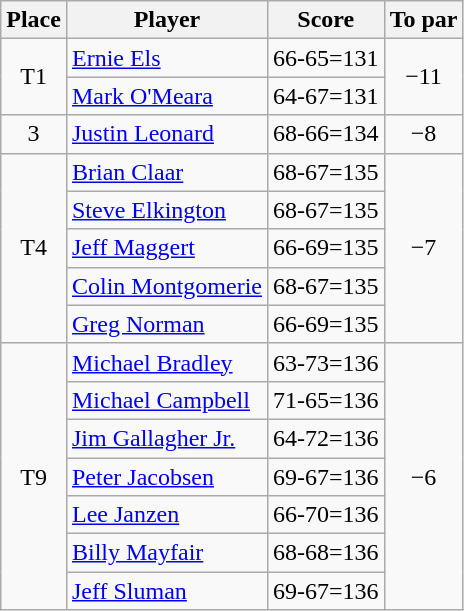<table class="wikitable">
<tr>
<th>Place</th>
<th>Player</th>
<th>Score</th>
<th>To par</th>
</tr>
<tr>
<td rowspan="2" align=center>T1</td>
<td> <a href='#'>Ernie Els</a></td>
<td align=center>66-65=131</td>
<td rowspan="2" align=center>−11</td>
</tr>
<tr>
<td> <a href='#'>Mark O'Meara</a></td>
<td align=center>64-67=131</td>
</tr>
<tr>
<td align=center>3</td>
<td> <a href='#'>Justin Leonard</a></td>
<td align=center>68-66=134</td>
<td align=center>−8</td>
</tr>
<tr>
<td rowspan="5" align=center>T4</td>
<td> <a href='#'>Brian Claar</a></td>
<td align=center>68-67=135</td>
<td rowspan="5" align=center>−7</td>
</tr>
<tr>
<td> <a href='#'>Steve Elkington</a></td>
<td align=center>68-67=135</td>
</tr>
<tr>
<td> <a href='#'>Jeff Maggert</a></td>
<td align=center>66-69=135</td>
</tr>
<tr>
<td> <a href='#'>Colin Montgomerie</a></td>
<td align=center>68-67=135</td>
</tr>
<tr>
<td> <a href='#'>Greg Norman</a></td>
<td align=center>66-69=135</td>
</tr>
<tr>
<td rowspan="7" align=center>T9</td>
<td> <a href='#'>Michael Bradley</a></td>
<td align=center>63-73=136</td>
<td rowspan="7" align=center>−6</td>
</tr>
<tr>
<td> <a href='#'>Michael Campbell</a></td>
<td align=center>71-65=136</td>
</tr>
<tr>
<td> <a href='#'>Jim Gallagher Jr.</a></td>
<td align=center>64-72=136</td>
</tr>
<tr>
<td> <a href='#'>Peter Jacobsen</a></td>
<td align=center>69-67=136</td>
</tr>
<tr>
<td> <a href='#'>Lee Janzen</a></td>
<td align=center>66-70=136</td>
</tr>
<tr>
<td> <a href='#'>Billy Mayfair</a></td>
<td align=center>68-68=136</td>
</tr>
<tr>
<td> <a href='#'>Jeff Sluman</a></td>
<td align=center>69-67=136</td>
</tr>
</table>
